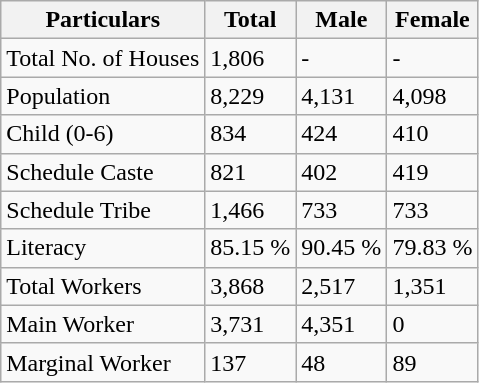<table class="wikitable">
<tr>
<th>Particulars</th>
<th>Total</th>
<th>Male</th>
<th>Female</th>
</tr>
<tr>
<td>Total No. of Houses</td>
<td>1,806</td>
<td>-</td>
<td>-</td>
</tr>
<tr>
<td>Population</td>
<td>8,229</td>
<td>4,131</td>
<td>4,098</td>
</tr>
<tr>
<td>Child (0-6)</td>
<td>834</td>
<td>424</td>
<td>410</td>
</tr>
<tr>
<td>Schedule Caste</td>
<td>821</td>
<td>402</td>
<td>419</td>
</tr>
<tr>
<td>Schedule Tribe</td>
<td>1,466</td>
<td>733</td>
<td>733</td>
</tr>
<tr>
<td>Literacy</td>
<td>85.15 %</td>
<td>90.45 %</td>
<td>79.83 %</td>
</tr>
<tr>
<td>Total Workers</td>
<td>3,868</td>
<td>2,517</td>
<td>1,351</td>
</tr>
<tr>
<td>Main Worker</td>
<td>3,731</td>
<td>4,351</td>
<td>0</td>
</tr>
<tr>
<td>Marginal Worker</td>
<td>137</td>
<td>48</td>
<td>89</td>
</tr>
</table>
